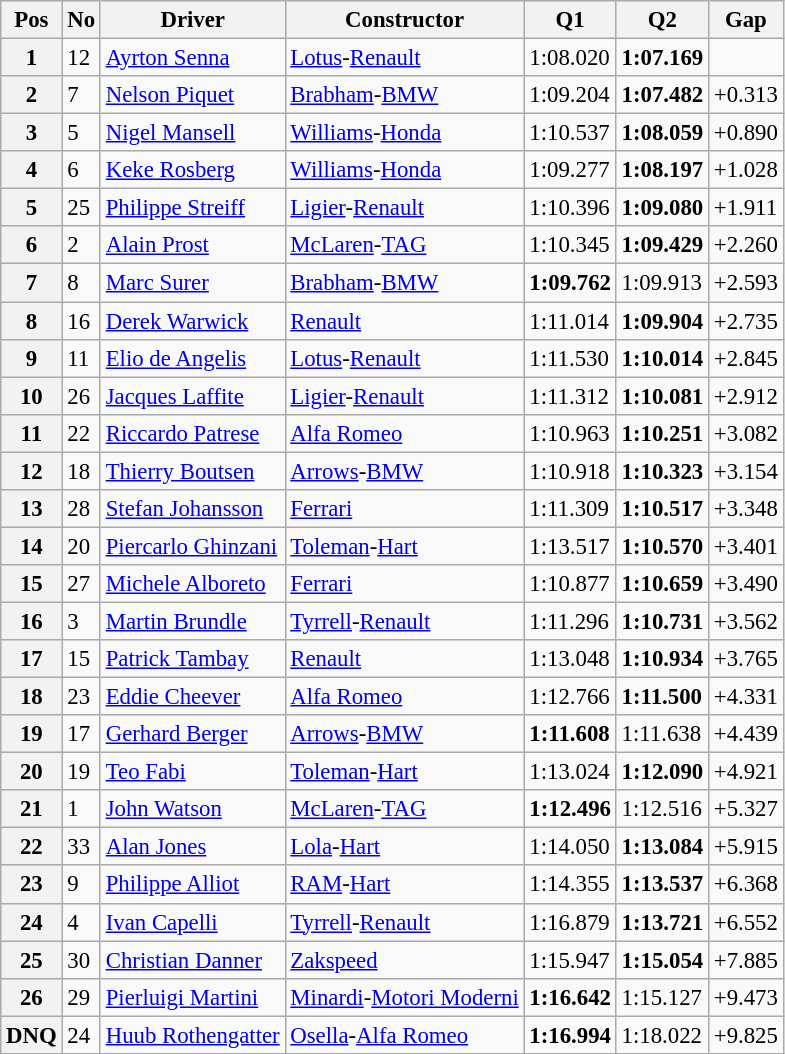<table class="wikitable sortable" style="font-size: 95%;">
<tr>
<th>Pos</th>
<th>No</th>
<th>Driver</th>
<th>Constructor</th>
<th>Q1</th>
<th>Q2</th>
<th>Gap</th>
</tr>
<tr>
<th>1</th>
<td>12</td>
<td> <a href='#'>Ayrton Senna</a></td>
<td><a href='#'>Lotus</a>-<a href='#'>Renault</a></td>
<td>1:08.020</td>
<td><strong>1:07.169</strong></td>
<td></td>
</tr>
<tr>
<th>2</th>
<td>7</td>
<td> <a href='#'>Nelson Piquet</a></td>
<td><a href='#'>Brabham</a>-<a href='#'>BMW</a></td>
<td>1:09.204</td>
<td><strong>1:07.482</strong></td>
<td>+0.313</td>
</tr>
<tr>
<th>3</th>
<td>5</td>
<td> <a href='#'>Nigel Mansell</a></td>
<td><a href='#'>Williams</a>-<a href='#'>Honda</a></td>
<td>1:10.537</td>
<td><strong>1:08.059</strong></td>
<td>+0.890</td>
</tr>
<tr>
<th>4</th>
<td>6</td>
<td> <a href='#'>Keke Rosberg</a></td>
<td><a href='#'>Williams</a>-<a href='#'>Honda</a></td>
<td>1:09.277</td>
<td><strong>1:08.197</strong></td>
<td>+1.028</td>
</tr>
<tr>
<th>5</th>
<td>25</td>
<td> <a href='#'>Philippe Streiff</a></td>
<td><a href='#'>Ligier</a>-<a href='#'>Renault</a></td>
<td>1:10.396</td>
<td><strong>1:09.080</strong></td>
<td>+1.911</td>
</tr>
<tr>
<th>6</th>
<td>2</td>
<td> <a href='#'>Alain Prost</a></td>
<td><a href='#'>McLaren</a>-<a href='#'>TAG</a></td>
<td>1:10.345</td>
<td><strong>1:09.429</strong></td>
<td>+2.260</td>
</tr>
<tr>
<th>7</th>
<td>8</td>
<td> <a href='#'>Marc Surer</a></td>
<td><a href='#'>Brabham</a>-<a href='#'>BMW</a></td>
<td><strong>1:09.762</strong></td>
<td>1:09.913</td>
<td>+2.593</td>
</tr>
<tr>
<th>8</th>
<td>16</td>
<td> <a href='#'>Derek Warwick</a></td>
<td><a href='#'>Renault</a></td>
<td>1:11.014</td>
<td><strong>1:09.904</strong></td>
<td>+2.735</td>
</tr>
<tr>
<th>9</th>
<td>11</td>
<td> <a href='#'>Elio de Angelis</a></td>
<td><a href='#'>Lotus</a>-<a href='#'>Renault</a></td>
<td>1:11.530</td>
<td><strong>1:10.014</strong></td>
<td>+2.845</td>
</tr>
<tr>
<th>10</th>
<td>26</td>
<td> <a href='#'>Jacques Laffite</a></td>
<td><a href='#'>Ligier</a>-<a href='#'>Renault</a></td>
<td>1:11.312</td>
<td><strong>1:10.081</strong></td>
<td>+2.912</td>
</tr>
<tr>
<th>11</th>
<td>22</td>
<td> <a href='#'>Riccardo Patrese</a></td>
<td><a href='#'>Alfa Romeo</a></td>
<td>1:10.963</td>
<td><strong>1:10.251</strong></td>
<td>+3.082</td>
</tr>
<tr>
<th>12</th>
<td>18</td>
<td> <a href='#'>Thierry Boutsen</a></td>
<td><a href='#'>Arrows</a>-<a href='#'>BMW</a></td>
<td>1:10.918</td>
<td><strong>1:10.323</strong></td>
<td>+3.154</td>
</tr>
<tr>
<th>13</th>
<td>28</td>
<td> <a href='#'>Stefan Johansson</a></td>
<td><a href='#'>Ferrari</a></td>
<td>1:11.309</td>
<td><strong>1:10.517</strong></td>
<td>+3.348</td>
</tr>
<tr>
<th>14</th>
<td>20</td>
<td> <a href='#'>Piercarlo Ghinzani</a></td>
<td><a href='#'>Toleman</a>-<a href='#'>Hart</a></td>
<td>1:13.517</td>
<td><strong>1:10.570</strong></td>
<td>+3.401</td>
</tr>
<tr>
<th>15</th>
<td>27</td>
<td> <a href='#'>Michele Alboreto</a></td>
<td><a href='#'>Ferrari</a></td>
<td>1:10.877</td>
<td><strong>1:10.659</strong></td>
<td>+3.490</td>
</tr>
<tr>
<th>16</th>
<td>3</td>
<td> <a href='#'>Martin Brundle</a></td>
<td><a href='#'>Tyrrell</a>-<a href='#'>Renault</a></td>
<td>1:11.296</td>
<td><strong>1:10.731</strong></td>
<td>+3.562</td>
</tr>
<tr>
<th>17</th>
<td>15</td>
<td> <a href='#'>Patrick Tambay</a></td>
<td><a href='#'>Renault</a></td>
<td>1:13.048</td>
<td><strong>1:10.934</strong></td>
<td>+3.765</td>
</tr>
<tr>
<th>18</th>
<td>23</td>
<td> <a href='#'>Eddie Cheever</a></td>
<td><a href='#'>Alfa Romeo</a></td>
<td>1:12.766</td>
<td><strong>1:11.500</strong></td>
<td>+4.331</td>
</tr>
<tr>
<th>19</th>
<td>17</td>
<td> <a href='#'>Gerhard Berger</a></td>
<td><a href='#'>Arrows</a>-<a href='#'>BMW</a></td>
<td><strong>1:11.608</strong></td>
<td>1:11.638</td>
<td>+4.439</td>
</tr>
<tr>
<th>20</th>
<td>19</td>
<td> <a href='#'>Teo Fabi</a></td>
<td><a href='#'>Toleman</a>-<a href='#'>Hart</a></td>
<td>1:13.024</td>
<td><strong>1:12.090</strong></td>
<td>+4.921</td>
</tr>
<tr>
<th>21</th>
<td>1</td>
<td> <a href='#'>John Watson</a></td>
<td><a href='#'>McLaren</a>-<a href='#'>TAG</a></td>
<td><strong>1:12.496</strong></td>
<td>1:12.516</td>
<td>+5.327</td>
</tr>
<tr>
<th>22</th>
<td>33</td>
<td> <a href='#'>Alan Jones</a></td>
<td><a href='#'>Lola</a>-<a href='#'>Hart</a></td>
<td>1:14.050</td>
<td><strong>1:13.084</strong></td>
<td>+5.915</td>
</tr>
<tr>
<th>23</th>
<td>9</td>
<td> <a href='#'>Philippe Alliot</a></td>
<td><a href='#'>RAM</a>-<a href='#'>Hart</a></td>
<td>1:14.355</td>
<td><strong>1:13.537</strong></td>
<td>+6.368</td>
</tr>
<tr>
<th>24</th>
<td>4</td>
<td> <a href='#'>Ivan Capelli</a></td>
<td><a href='#'>Tyrrell</a>-<a href='#'>Renault</a></td>
<td>1:16.879</td>
<td><strong>1:13.721</strong></td>
<td>+6.552</td>
</tr>
<tr>
<th>25</th>
<td>30</td>
<td> <a href='#'>Christian Danner</a></td>
<td><a href='#'>Zakspeed</a></td>
<td>1:15.947</td>
<td><strong>1:15.054</strong></td>
<td>+7.885</td>
</tr>
<tr>
<th>26</th>
<td>29</td>
<td> <a href='#'>Pierluigi Martini</a></td>
<td><a href='#'>Minardi</a>-<a href='#'>Motori Moderni</a></td>
<td><strong>1:16.642</strong></td>
<td>1:15.127</td>
<td>+9.473</td>
</tr>
<tr>
<th>DNQ</th>
<td>24</td>
<td> <a href='#'>Huub Rothengatter</a></td>
<td><a href='#'>Osella</a>-<a href='#'>Alfa Romeo</a></td>
<td><strong>1:16.994</strong></td>
<td>1:18.022</td>
<td>+9.825</td>
</tr>
</table>
